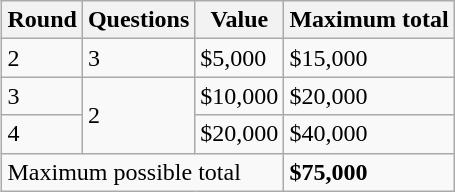<table class="wikitable" align="right">
<tr>
<th>Round</th>
<th>Questions</th>
<th>Value</th>
<th>Maximum total</th>
</tr>
<tr>
<td>2</td>
<td>3</td>
<td>$5,000</td>
<td>$15,000</td>
</tr>
<tr>
<td>3</td>
<td rowspan="2">2</td>
<td>$10,000</td>
<td>$20,000</td>
</tr>
<tr>
<td>4</td>
<td>$20,000</td>
<td>$40,000</td>
</tr>
<tr>
<td colspan="3">Maximum possible total</td>
<td><strong>$75,000</strong></td>
</tr>
</table>
